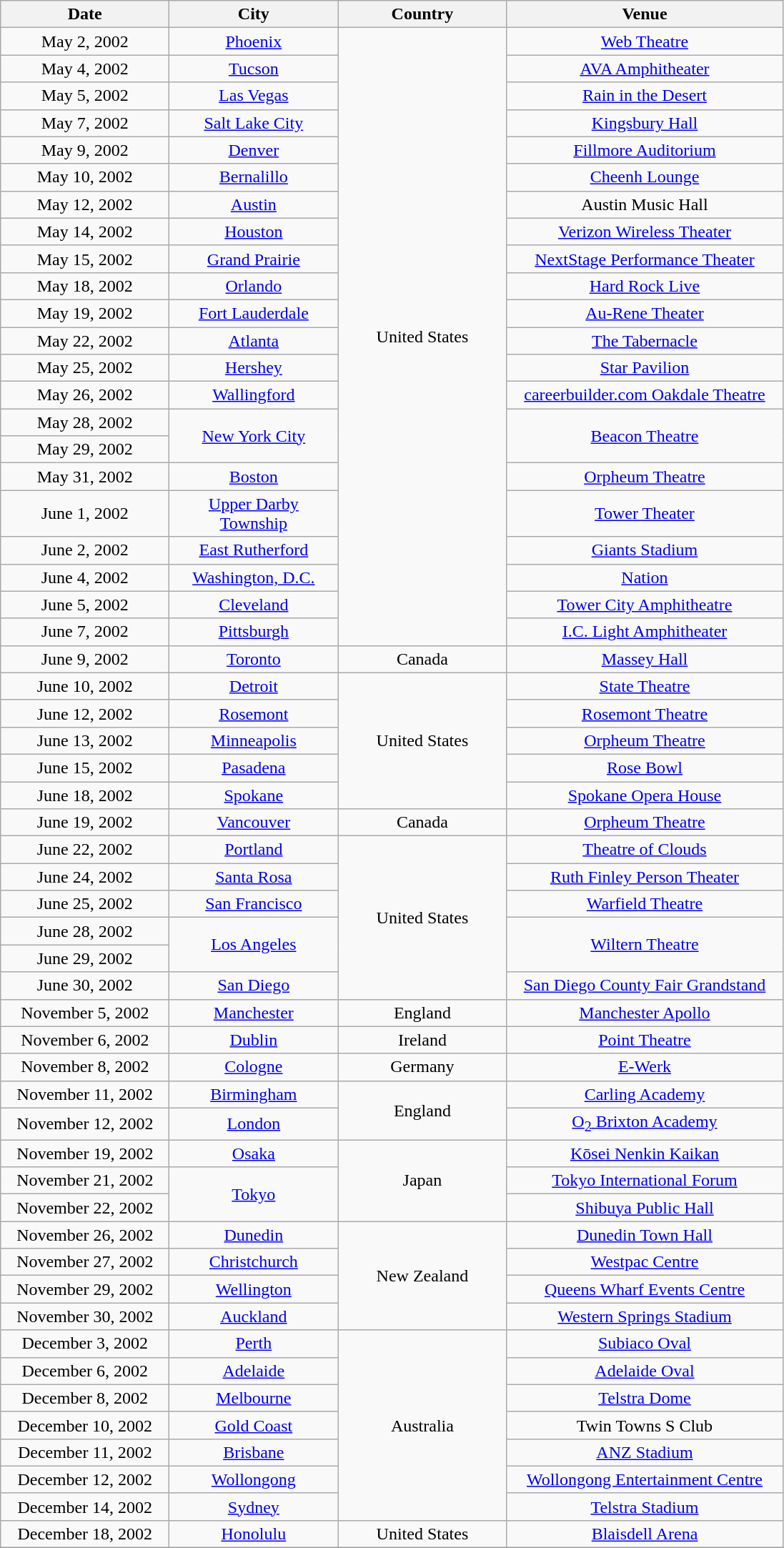<table class="wikitable" style="text-align:center;">
<tr>
<th width="150">Date</th>
<th width="150">City</th>
<th width="150">Country</th>
<th width="250">Venue</th>
</tr>
<tr>
<td>May 2, 2002</td>
<td><a href='#'>Phoenix</a></td>
<td rowspan="22">United States</td>
<td><a href='#'>Web Theatre</a></td>
</tr>
<tr>
<td>May 4, 2002</td>
<td><a href='#'>Tucson</a></td>
<td><a href='#'>AVA Amphitheater</a></td>
</tr>
<tr>
<td>May 5, 2002</td>
<td><a href='#'>Las Vegas</a></td>
<td><a href='#'>Rain in the Desert</a></td>
</tr>
<tr>
<td>May 7, 2002</td>
<td><a href='#'>Salt Lake City</a></td>
<td><a href='#'>Kingsbury Hall</a></td>
</tr>
<tr>
<td>May 9, 2002</td>
<td><a href='#'>Denver</a></td>
<td><a href='#'>Fillmore Auditorium</a></td>
</tr>
<tr>
<td>May 10, 2002</td>
<td><a href='#'>Bernalillo</a></td>
<td><a href='#'>Cheenh Lounge</a></td>
</tr>
<tr>
<td>May 12, 2002</td>
<td><a href='#'>Austin</a></td>
<td>Austin Music Hall</td>
</tr>
<tr>
<td>May 14, 2002</td>
<td><a href='#'>Houston</a></td>
<td><a href='#'>Verizon Wireless Theater</a></td>
</tr>
<tr>
<td>May 15, 2002</td>
<td><a href='#'>Grand Prairie</a></td>
<td><a href='#'>NextStage Performance Theater</a></td>
</tr>
<tr>
<td>May 18, 2002</td>
<td><a href='#'>Orlando</a></td>
<td><a href='#'>Hard Rock Live</a></td>
</tr>
<tr>
<td>May 19, 2002</td>
<td><a href='#'>Fort Lauderdale</a></td>
<td><a href='#'>Au-Rene Theater</a></td>
</tr>
<tr>
<td>May 22, 2002</td>
<td><a href='#'>Atlanta</a></td>
<td><a href='#'>The Tabernacle</a></td>
</tr>
<tr>
<td>May 25, 2002</td>
<td><a href='#'>Hershey</a></td>
<td><a href='#'>Star Pavilion</a></td>
</tr>
<tr>
<td>May 26, 2002</td>
<td><a href='#'>Wallingford</a></td>
<td><a href='#'>careerbuilder.com Oakdale Theatre</a></td>
</tr>
<tr>
<td>May 28, 2002</td>
<td rowspan="2"><a href='#'>New York City</a></td>
<td rowspan="2"><a href='#'>Beacon Theatre</a></td>
</tr>
<tr>
<td>May 29, 2002</td>
</tr>
<tr>
<td>May 31, 2002</td>
<td><a href='#'>Boston</a></td>
<td><a href='#'>Orpheum Theatre</a></td>
</tr>
<tr>
<td>June 1, 2002</td>
<td><a href='#'>Upper Darby Township</a></td>
<td><a href='#'>Tower Theater</a></td>
</tr>
<tr>
<td>June 2, 2002</td>
<td><a href='#'>East Rutherford</a></td>
<td><a href='#'>Giants Stadium</a></td>
</tr>
<tr>
<td>June 4, 2002</td>
<td><a href='#'>Washington, D.C.</a></td>
<td><a href='#'>Nation</a></td>
</tr>
<tr>
<td>June 5, 2002</td>
<td><a href='#'>Cleveland</a></td>
<td><a href='#'>Tower City Amphitheatre</a></td>
</tr>
<tr>
<td>June 7, 2002</td>
<td><a href='#'>Pittsburgh</a></td>
<td><a href='#'>I.C. Light Amphitheater</a></td>
</tr>
<tr>
<td>June 9, 2002</td>
<td><a href='#'>Toronto</a></td>
<td>Canada</td>
<td><a href='#'>Massey Hall</a></td>
</tr>
<tr>
<td>June 10, 2002</td>
<td><a href='#'>Detroit</a></td>
<td rowspan="5">United States</td>
<td><a href='#'>State Theatre</a></td>
</tr>
<tr>
<td>June 12, 2002</td>
<td><a href='#'>Rosemont</a></td>
<td><a href='#'>Rosemont Theatre</a></td>
</tr>
<tr>
<td>June 13, 2002</td>
<td><a href='#'>Minneapolis</a></td>
<td><a href='#'>Orpheum Theatre</a></td>
</tr>
<tr>
<td>June 15, 2002</td>
<td><a href='#'>Pasadena</a></td>
<td><a href='#'>Rose Bowl</a></td>
</tr>
<tr>
<td>June 18, 2002</td>
<td><a href='#'>Spokane</a></td>
<td><a href='#'>Spokane Opera House</a></td>
</tr>
<tr>
<td>June 19, 2002</td>
<td><a href='#'>Vancouver</a></td>
<td>Canada</td>
<td><a href='#'>Orpheum Theatre</a></td>
</tr>
<tr>
<td>June 22, 2002</td>
<td><a href='#'>Portland</a></td>
<td rowspan="6">United States</td>
<td><a href='#'>Theatre of Clouds</a></td>
</tr>
<tr>
<td>June 24, 2002</td>
<td><a href='#'>Santa Rosa</a></td>
<td><a href='#'>Ruth Finley Person Theater</a></td>
</tr>
<tr>
<td>June 25, 2002</td>
<td><a href='#'>San Francisco</a></td>
<td><a href='#'>Warfield Theatre</a></td>
</tr>
<tr>
<td>June 28, 2002</td>
<td rowspan="2"><a href='#'>Los Angeles</a></td>
<td rowspan="2"><a href='#'>Wiltern Theatre</a></td>
</tr>
<tr>
<td>June 29, 2002</td>
</tr>
<tr>
<td>June 30, 2002</td>
<td><a href='#'>San Diego</a></td>
<td><a href='#'>San Diego County Fair Grandstand</a></td>
</tr>
<tr>
<td>November 5, 2002</td>
<td><a href='#'>Manchester</a></td>
<td>England</td>
<td><a href='#'>Manchester Apollo</a></td>
</tr>
<tr>
<td>November 6, 2002</td>
<td><a href='#'>Dublin</a></td>
<td>Ireland</td>
<td><a href='#'>Point Theatre</a></td>
</tr>
<tr>
<td>November 8, 2002</td>
<td><a href='#'>Cologne</a></td>
<td>Germany</td>
<td><a href='#'>E-Werk</a></td>
</tr>
<tr>
<td>November 11, 2002</td>
<td><a href='#'>Birmingham</a></td>
<td rowspan="2">England</td>
<td><a href='#'>Carling Academy</a></td>
</tr>
<tr>
<td>November 12, 2002</td>
<td><a href='#'>London</a></td>
<td><a href='#'>O<sub>2</sub> Brixton Academy</a></td>
</tr>
<tr>
<td>November 19, 2002</td>
<td><a href='#'>Osaka</a></td>
<td rowspan="3">Japan</td>
<td><a href='#'>Kōsei Nenkin Kaikan</a></td>
</tr>
<tr>
<td>November 21, 2002</td>
<td rowspan="2"><a href='#'>Tokyo</a></td>
<td><a href='#'>Tokyo International Forum</a></td>
</tr>
<tr>
<td>November 22, 2002</td>
<td><a href='#'>Shibuya Public Hall</a></td>
</tr>
<tr>
<td>November 26, 2002</td>
<td><a href='#'>Dunedin</a></td>
<td rowspan="4">New Zealand</td>
<td><a href='#'>Dunedin Town Hall</a></td>
</tr>
<tr>
<td>November 27, 2002</td>
<td><a href='#'>Christchurch</a></td>
<td><a href='#'>Westpac Centre</a></td>
</tr>
<tr>
<td>November 29, 2002</td>
<td><a href='#'>Wellington</a></td>
<td><a href='#'>Queens Wharf Events Centre</a></td>
</tr>
<tr>
<td>November 30, 2002</td>
<td><a href='#'>Auckland</a></td>
<td><a href='#'>Western Springs Stadium</a></td>
</tr>
<tr>
<td>December 3, 2002</td>
<td><a href='#'>Perth</a></td>
<td rowspan="7">Australia</td>
<td><a href='#'>Subiaco Oval</a></td>
</tr>
<tr>
<td>December 6, 2002</td>
<td><a href='#'>Adelaide</a></td>
<td><a href='#'>Adelaide Oval</a></td>
</tr>
<tr>
<td>December 8, 2002</td>
<td><a href='#'>Melbourne</a></td>
<td><a href='#'>Telstra Dome</a></td>
</tr>
<tr>
<td>December 10, 2002</td>
<td><a href='#'>Gold Coast</a></td>
<td>Twin Towns S Club</td>
</tr>
<tr>
<td>December 11, 2002</td>
<td><a href='#'>Brisbane</a></td>
<td><a href='#'>ANZ Stadium</a></td>
</tr>
<tr>
<td>December 12, 2002</td>
<td><a href='#'>Wollongong</a></td>
<td><a href='#'>Wollongong Entertainment Centre</a></td>
</tr>
<tr>
<td>December 14, 2002</td>
<td><a href='#'>Sydney</a></td>
<td><a href='#'>Telstra Stadium</a></td>
</tr>
<tr>
<td>December 18, 2002</td>
<td><a href='#'>Honolulu</a></td>
<td>United States</td>
<td><a href='#'>Blaisdell Arena</a></td>
</tr>
<tr>
</tr>
</table>
